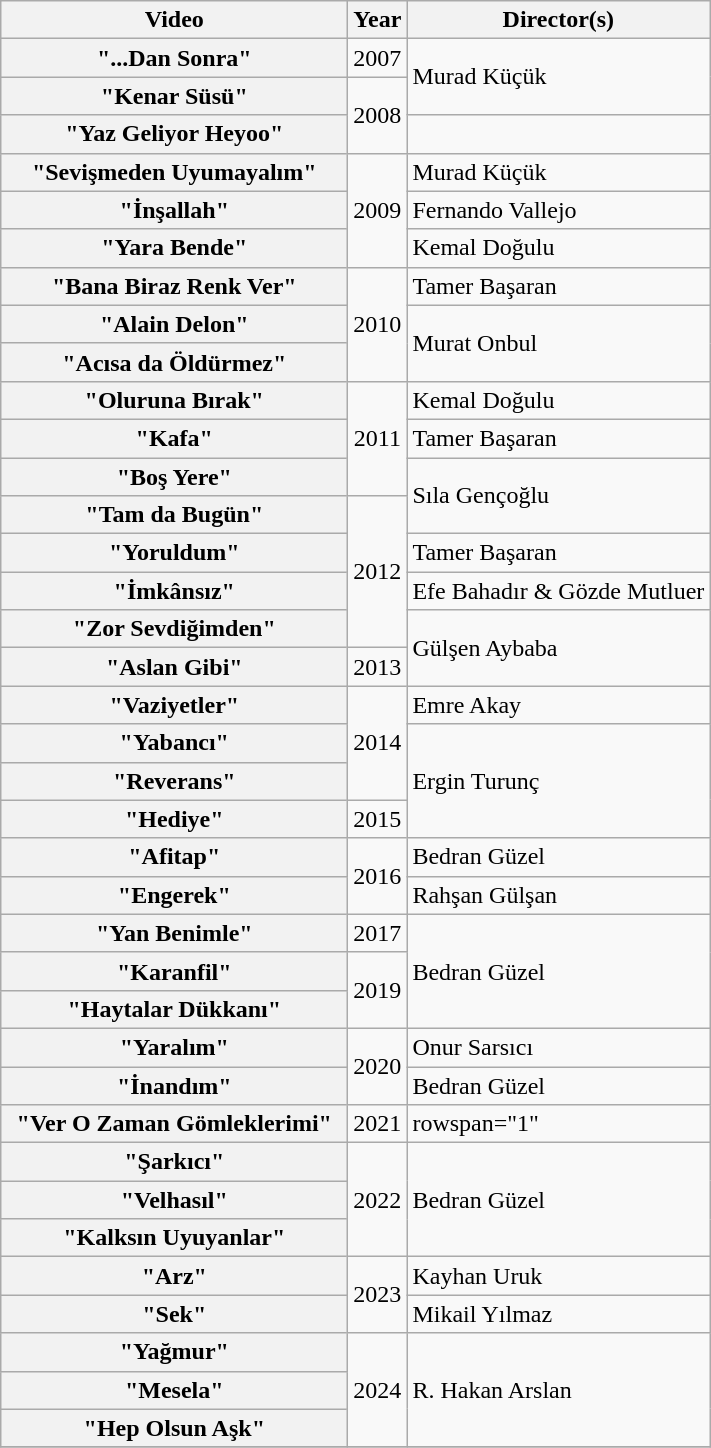<table class="wikitable plainrowheaders">
<tr>
<th scope="col" style="width:14em;">Video</th>
<th scope="col">Year</th>
<th scope="col">Director(s)</th>
</tr>
<tr>
<th scope="row">"...Dan Sonra"</th>
<td align="center">2007</td>
<td rowspan="2">Murad Küçük</td>
</tr>
<tr>
<th scope="row">"Kenar Süsü"</th>
<td align="center" rowspan="2">2008</td>
</tr>
<tr>
<th scope="row">"Yaz Geliyor Heyoo"</th>
<td></td>
</tr>
<tr>
<th scope="row">"Sevişmeden Uyumayalım"</th>
<td align="center" rowspan="3">2009</td>
<td>Murad Küçük</td>
</tr>
<tr>
<th scope="row">"İnşallah"</th>
<td>Fernando Vallejo</td>
</tr>
<tr>
<th scope="row">"Yara Bende"</th>
<td>Kemal Doğulu</td>
</tr>
<tr>
<th scope="row">"Bana Biraz Renk Ver"</th>
<td align="center" rowspan="3">2010</td>
<td>Tamer Başaran</td>
</tr>
<tr>
<th scope="row">"Alain Delon"</th>
<td rowspan="2">Murat Onbul</td>
</tr>
<tr>
<th scope="row">"Acısa da Öldürmez"</th>
</tr>
<tr>
<th scope="row">"Oluruna Bırak"</th>
<td align="center" rowspan="3">2011</td>
<td>Kemal Doğulu</td>
</tr>
<tr>
<th scope="row">"Kafa"</th>
<td>Tamer Başaran</td>
</tr>
<tr>
<th scope="row">"Boş Yere"</th>
<td rowspan="2">Sıla Gençoğlu</td>
</tr>
<tr>
<th scope="row">"Tam da Bugün"</th>
<td align="center" rowspan="4">2012</td>
</tr>
<tr>
<th scope="row">"Yoruldum"</th>
<td>Tamer Başaran</td>
</tr>
<tr>
<th scope="row">"İmkânsız"</th>
<td>Efe Bahadır & Gözde Mutluer</td>
</tr>
<tr>
<th scope="row">"Zor Sevdiğimden"</th>
<td rowspan="2">Gülşen Aybaba</td>
</tr>
<tr>
<th scope="row">"Aslan Gibi"</th>
<td align="center">2013</td>
</tr>
<tr>
<th scope="row">"Vaziyetler"</th>
<td align="center" rowspan="3">2014</td>
<td>Emre Akay</td>
</tr>
<tr>
<th scope="row">"Yabancı"</th>
<td rowspan="3">Ergin Turunç</td>
</tr>
<tr>
<th scope="row">"Reverans"</th>
</tr>
<tr>
<th scope="row">"Hediye"</th>
<td align="center">2015</td>
</tr>
<tr>
<th scope="row">"Afitap"</th>
<td align="center" rowspan="2">2016</td>
<td>Bedran Güzel</td>
</tr>
<tr>
<th scope="row">"Engerek"</th>
<td>Rahşan Gülşan</td>
</tr>
<tr>
<th scope="row">"Yan Benimle"</th>
<td align="center">2017</td>
<td rowspan="3">Bedran Güzel</td>
</tr>
<tr>
<th scope="row">"Karanfil"</th>
<td align="center" rowspan="2">2019</td>
</tr>
<tr>
<th scope="row">"Haytalar Dükkanı"</th>
</tr>
<tr>
<th scope="row">"Yaralım"</th>
<td align="center" rowspan="2">2020</td>
<td rowspan="1">Onur Sarsıcı</td>
</tr>
<tr>
<th scope="row">"İnandım"</th>
<td rowspan="1">Bedran Güzel</td>
</tr>
<tr>
<th scope="row">"Ver O Zaman Gömleklerimi"</th>
<td align="center" rowspan="1">2021</td>
<td>rowspan="1" </td>
</tr>
<tr>
<th scope="row">"Şarkıcı"</th>
<td align="center" rowspan="3">2022</td>
<td rowspan="3">Bedran Güzel</td>
</tr>
<tr>
<th scope="row">"Velhasıl"</th>
</tr>
<tr>
<th scope="row">"Kalksın Uyuyanlar"</th>
</tr>
<tr>
<th scope="row">"Arz"</th>
<td align="center" rowspan="2">2023</td>
<td rowspan="1">Kayhan Uruk</td>
</tr>
<tr>
<th scope="row">"Sek"</th>
<td rowspan="1">Mikail Yılmaz</td>
</tr>
<tr>
<th scope="row">"Yağmur"</th>
<td align="center" rowspan="3">2024</td>
<td rowspan="3">R. Hakan Arslan</td>
</tr>
<tr>
<th scope="row">"Mesela"</th>
</tr>
<tr>
<th scope="row">"Hep Olsun Aşk"</th>
</tr>
<tr>
</tr>
</table>
